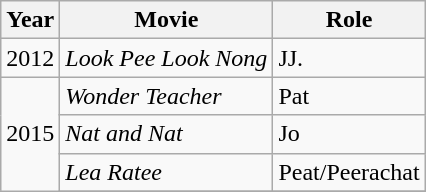<table class="wikitable">
<tr>
<th>Year</th>
<th>Movie</th>
<th>Role</th>
</tr>
<tr>
<td>2012</td>
<td><em>Look Pee Look Nong</em></td>
<td>JJ.</td>
</tr>
<tr>
<td rowspan="4">2015</td>
<td><em>Wonder Teacher</em></td>
<td>Pat</td>
</tr>
<tr>
<td><em>Nat and Nat</em></td>
<td>Jo</td>
</tr>
<tr>
<td><em>Lea Ratee</em></td>
<td>Peat/Peerachat</td>
</tr>
<tr>
</tr>
</table>
